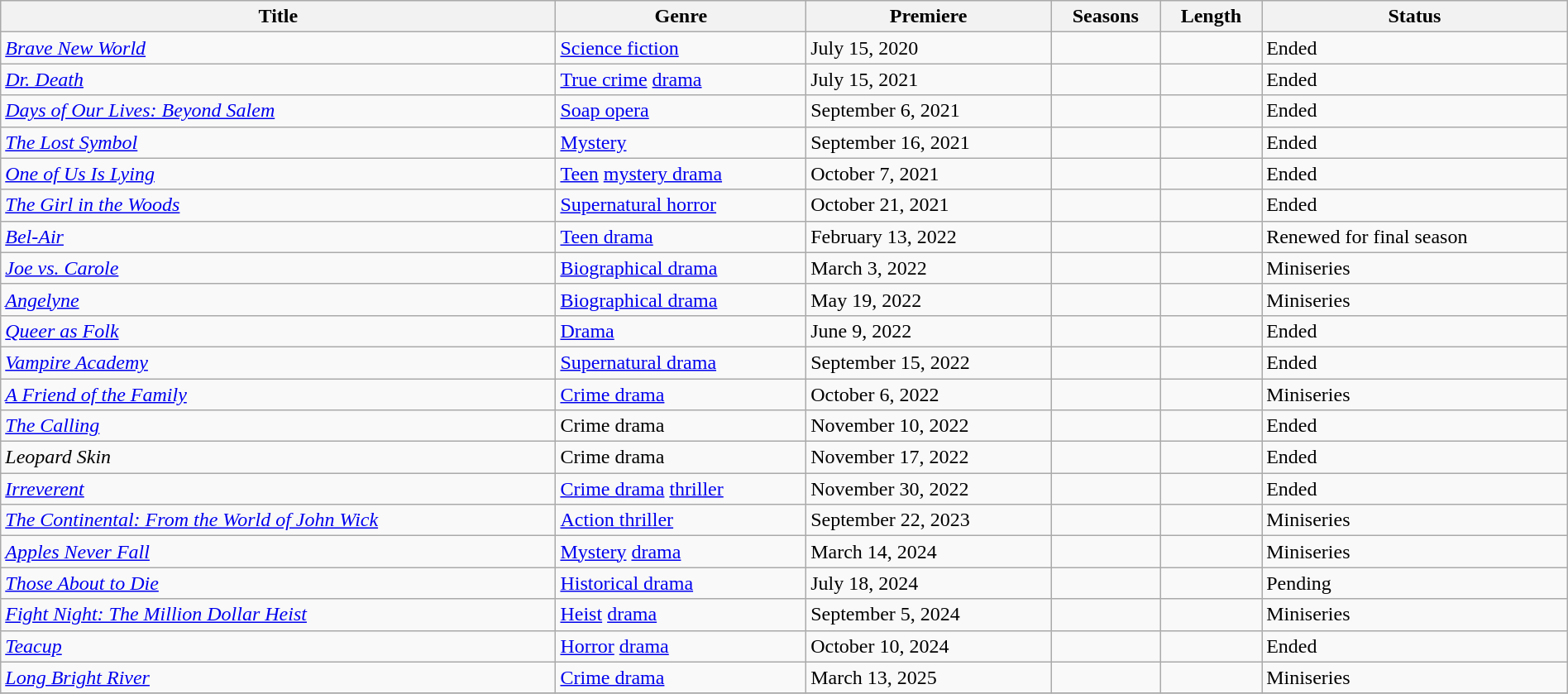<table class="wikitable sortable" style="width:100%;">
<tr>
<th>Title</th>
<th>Genre</th>
<th>Premiere</th>
<th>Seasons</th>
<th>Length</th>
<th>Status</th>
</tr>
<tr>
<td><em><a href='#'>Brave New World</a></em></td>
<td><a href='#'>Science fiction</a></td>
<td>July 15, 2020</td>
<td></td>
<td></td>
<td>Ended</td>
</tr>
<tr>
<td><em><a href='#'>Dr. Death</a></em></td>
<td><a href='#'>True crime</a> <a href='#'>drama</a></td>
<td>July 15, 2021</td>
<td></td>
<td></td>
<td>Ended</td>
</tr>
<tr>
<td><em><a href='#'>Days of Our Lives: Beyond Salem</a></em></td>
<td><a href='#'>Soap opera</a></td>
<td>September 6, 2021</td>
<td></td>
<td></td>
<td>Ended</td>
</tr>
<tr>
<td><em><a href='#'>The Lost Symbol</a></em></td>
<td><a href='#'>Mystery</a></td>
<td>September 16, 2021</td>
<td></td>
<td></td>
<td>Ended</td>
</tr>
<tr>
<td><em><a href='#'>One of Us Is Lying</a></em></td>
<td><a href='#'>Teen</a> <a href='#'>mystery drama</a></td>
<td>October 7, 2021</td>
<td></td>
<td></td>
<td>Ended</td>
</tr>
<tr>
<td><em><a href='#'>The Girl in the Woods</a></em></td>
<td><a href='#'>Supernatural horror</a></td>
<td>October 21, 2021</td>
<td></td>
<td></td>
<td>Ended</td>
</tr>
<tr>
<td><em><a href='#'>Bel-Air</a></em></td>
<td><a href='#'>Teen drama</a></td>
<td>February 13, 2022</td>
<td></td>
<td></td>
<td>Renewed for final season</td>
</tr>
<tr>
<td><em><a href='#'>Joe vs. Carole</a></em></td>
<td><a href='#'>Biographical drama</a></td>
<td>March 3, 2022</td>
<td></td>
<td></td>
<td>Miniseries</td>
</tr>
<tr>
<td><em><a href='#'>Angelyne</a></em></td>
<td><a href='#'>Biographical drama</a></td>
<td>May 19, 2022</td>
<td></td>
<td></td>
<td>Miniseries</td>
</tr>
<tr>
<td><em><a href='#'>Queer as Folk</a></em></td>
<td><a href='#'>Drama</a></td>
<td>June 9, 2022</td>
<td></td>
<td></td>
<td>Ended</td>
</tr>
<tr>
<td><em><a href='#'>Vampire Academy</a></em></td>
<td><a href='#'>Supernatural drama</a></td>
<td>September 15, 2022</td>
<td></td>
<td></td>
<td>Ended</td>
</tr>
<tr>
<td><em><a href='#'>A Friend of the Family</a></em></td>
<td><a href='#'>Crime drama</a></td>
<td>October 6, 2022</td>
<td></td>
<td></td>
<td>Miniseries</td>
</tr>
<tr>
<td><em><a href='#'>The Calling</a></em></td>
<td>Crime drama</td>
<td>November 10, 2022</td>
<td></td>
<td></td>
<td>Ended</td>
</tr>
<tr>
<td><em>Leopard Skin</em></td>
<td>Crime drama</td>
<td>November 17, 2022</td>
<td></td>
<td></td>
<td>Ended</td>
</tr>
<tr>
<td><em><a href='#'>Irreverent</a></em></td>
<td><a href='#'>Crime drama</a> <a href='#'>thriller</a></td>
<td>November 30, 2022</td>
<td></td>
<td></td>
<td>Ended</td>
</tr>
<tr>
<td><em><a href='#'>The Continental: From the World of John Wick</a></em></td>
<td><a href='#'>Action thriller</a></td>
<td>September 22, 2023</td>
<td></td>
<td></td>
<td>Miniseries</td>
</tr>
<tr>
<td><em><a href='#'>Apples Never Fall</a></em></td>
<td><a href='#'>Mystery</a> <a href='#'>drama</a></td>
<td>March 14, 2024</td>
<td></td>
<td></td>
<td>Miniseries</td>
</tr>
<tr>
<td><em><a href='#'>Those About to Die</a></em></td>
<td><a href='#'>Historical drama</a></td>
<td>July 18, 2024</td>
<td></td>
<td></td>
<td>Pending</td>
</tr>
<tr>
<td><em><a href='#'>Fight Night: The Million Dollar Heist</a></em></td>
<td><a href='#'>Heist</a> <a href='#'>drama</a></td>
<td>September 5, 2024</td>
<td></td>
<td></td>
<td>Miniseries</td>
</tr>
<tr>
<td><em><a href='#'>Teacup</a></em></td>
<td><a href='#'>Horror</a> <a href='#'>drama</a></td>
<td>October 10, 2024</td>
<td></td>
<td></td>
<td>Ended</td>
</tr>
<tr>
<td><em><a href='#'>Long Bright River</a></em></td>
<td><a href='#'>Crime drama</a></td>
<td>March 13, 2025</td>
<td></td>
<td></td>
<td>Miniseries</td>
</tr>
<tr>
</tr>
</table>
